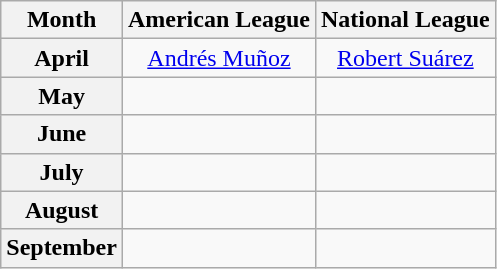<table class="wikitable" style="text-align:center;">
<tr>
<th>Month</th>
<th>American League</th>
<th>National League</th>
</tr>
<tr>
<th>April</th>
<td><a href='#'>Andrés Muñoz</a></td>
<td><a href='#'>Robert Suárez</a></td>
</tr>
<tr>
<th>May</th>
<td></td>
<td></td>
</tr>
<tr>
<th>June</th>
<td></td>
<td></td>
</tr>
<tr>
<th>July</th>
<td></td>
<td></td>
</tr>
<tr>
<th>August</th>
<td></td>
<td></td>
</tr>
<tr>
<th>September</th>
<td></td>
<td></td>
</tr>
</table>
